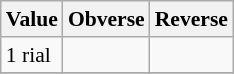<table class="wikitable" style="font-size: 90%">
<tr>
<th>Value</th>
<th>Obverse</th>
<th>Reverse</th>
</tr>
<tr>
<td>1 rial</td>
<td></td>
<td></td>
</tr>
<tr>
</tr>
</table>
